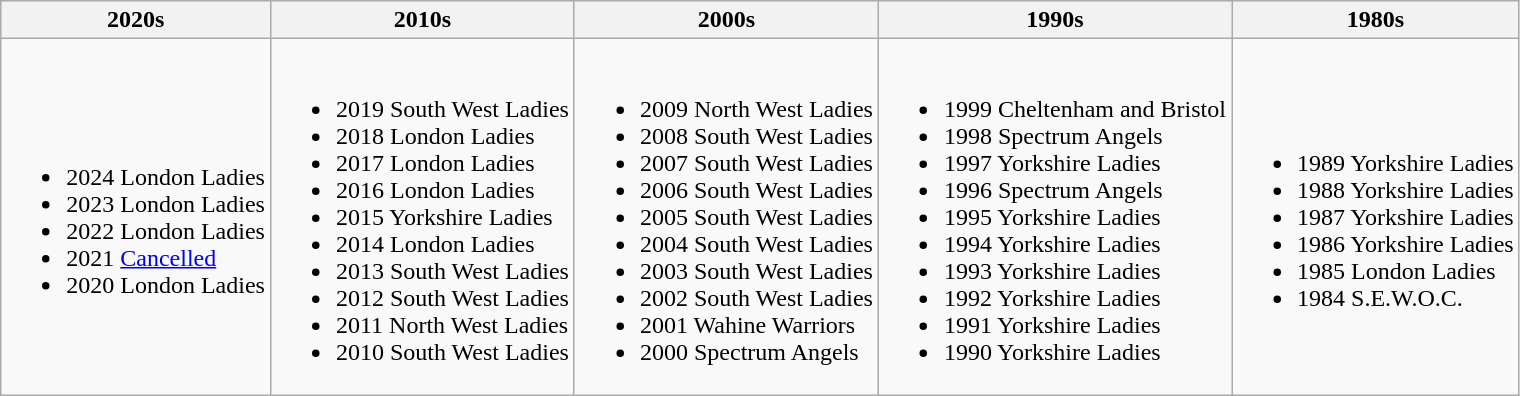<table class="wikitable">
<tr>
<th>2020s</th>
<th>2010s</th>
<th>2000s</th>
<th>1990s</th>
<th>1980s</th>
</tr>
<tr>
<td><br><ul><li>2024	London Ladies</li><li>2023	London Ladies</li><li>2022	London Ladies</li><li>2021	<a href='#'>Cancelled</a></li><li>2020	London Ladies</li></ul></td>
<td><br><ul><li>2019	South West Ladies</li><li>2018	London Ladies</li><li>2017	London Ladies</li><li>2016	London Ladies</li><li>2015	Yorkshire Ladies</li><li>2014	London Ladies</li><li>2013	South West Ladies</li><li>2012	South West Ladies</li><li>2011	North West Ladies</li><li>2010	South West Ladies</li></ul></td>
<td><br><ul><li>2009	North West Ladies</li><li>2008	South West Ladies</li><li>2007	South West Ladies</li><li>2006	South West Ladies</li><li>2005	South West Ladies</li><li>2004	South West Ladies</li><li>2003	South West Ladies</li><li>2002	South West Ladies</li><li>2001	Wahine Warriors</li><li>2000	Spectrum Angels</li></ul></td>
<td><br><ul><li>1999	Cheltenham and Bristol</li><li>1998	Spectrum Angels</li><li>1997	Yorkshire Ladies</li><li>1996	Spectrum Angels</li><li>1995	Yorkshire Ladies</li><li>1994	Yorkshire Ladies</li><li>1993	Yorkshire Ladies</li><li>1992	Yorkshire Ladies</li><li>1991	Yorkshire Ladies</li><li>1990	Yorkshire Ladies</li></ul></td>
<td><br><ul><li>1989	Yorkshire Ladies</li><li>1988	Yorkshire Ladies</li><li>1987	Yorkshire Ladies</li><li>1986	Yorkshire Ladies</li><li>1985	London Ladies</li><li>1984	S.E.W.O.C.</li></ul></td>
</tr>
</table>
